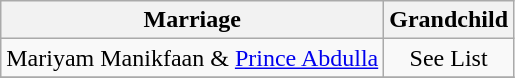<table class="wikitable" style="text-align:center">
<tr>
<th>Marriage</th>
<th>Grandchild</th>
</tr>
<tr>
<td>Mariyam Manikfaan & <a href='#'>Prince Abdulla</a></td>
<td>See List  </td>
</tr>
<tr>
</tr>
</table>
